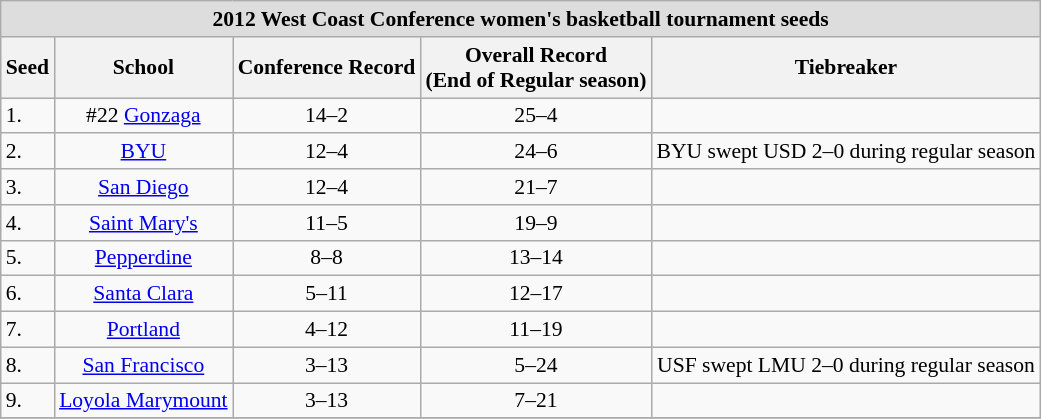<table class="wikitable" style="text-align: center; white-space: nowrap; font-size:90%;">
<tr>
<td colspan="7" style="background:#DDDDDD; font:#000000"><strong>2012 West Coast Conference women's basketball tournament seeds</strong></td>
</tr>
<tr bgcolor="#efefef">
<th>Seed</th>
<th>School</th>
<th>Conference Record</th>
<th>Overall Record <br>(End of Regular season)</th>
<th>Tiebreaker</th>
</tr>
<tr>
<td style="text-align: left;">1.</td>
<td>#22 <a href='#'>Gonzaga</a></td>
<td>14–2</td>
<td>25–4</td>
<td></td>
</tr>
<tr>
<td style="text-align: left;">2.</td>
<td><a href='#'>BYU</a></td>
<td>12–4</td>
<td>24–6</td>
<td>BYU swept USD 2–0 during regular season</td>
</tr>
<tr>
<td style="text-align: left;">3.</td>
<td><a href='#'>San Diego</a></td>
<td>12–4</td>
<td>21–7</td>
<td></td>
</tr>
<tr>
<td style="text-align: left;">4.</td>
<td><a href='#'>Saint Mary's</a></td>
<td>11–5</td>
<td>19–9</td>
<td></td>
</tr>
<tr>
<td style="text-align: left;">5.</td>
<td><a href='#'>Pepperdine</a></td>
<td>8–8</td>
<td>13–14</td>
<td></td>
</tr>
<tr>
<td style="text-align: left;">6.</td>
<td><a href='#'>Santa Clara</a></td>
<td>5–11</td>
<td>12–17</td>
<td></td>
</tr>
<tr>
<td style="text-align: left;">7.</td>
<td><a href='#'>Portland</a></td>
<td>4–12</td>
<td>11–19</td>
<td></td>
</tr>
<tr>
<td style="text-align: left;">8.</td>
<td><a href='#'>San Francisco</a></td>
<td>3–13</td>
<td>5–24</td>
<td>USF swept LMU 2–0 during regular season</td>
</tr>
<tr>
<td style="text-align: left;">9.</td>
<td><a href='#'>Loyola Marymount</a></td>
<td>3–13</td>
<td>7–21</td>
<td></td>
</tr>
<tr>
</tr>
</table>
